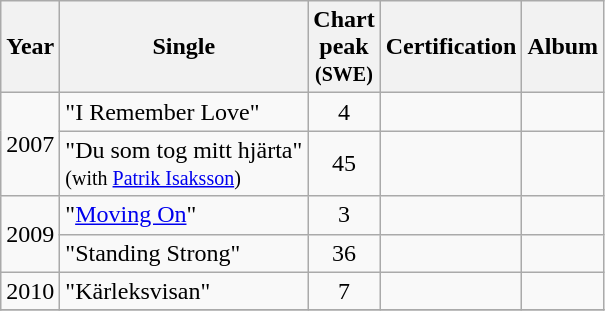<table class="wikitable">
<tr>
<th>Year</th>
<th>Single</th>
<th>Chart <br>peak<br><small>(SWE)<br></small></th>
<th>Certification</th>
<th>Album</th>
</tr>
<tr>
<td rowspan=2>2007</td>
<td>"I Remember Love"</td>
<td style="text-align:center;">4</td>
<td style="text-align:center;"></td>
<td style="text-align:center;"></td>
</tr>
<tr>
<td>"Du som tog mitt hjärta" <br><small>(with <a href='#'>Patrik Isaksson</a>)</small></td>
<td style="text-align:center;">45</td>
<td style="text-align:center;"></td>
<td style="text-align:center;"></td>
</tr>
<tr>
<td rowspan=2>2009</td>
<td>"<a href='#'>Moving On</a>"</td>
<td style="text-align:center;">3</td>
<td style="text-align:center;"></td>
<td style="text-align:center;"></td>
</tr>
<tr>
<td>"Standing Strong"</td>
<td style="text-align:center;">36</td>
<td style="text-align:center;"></td>
<td style="text-align:center;"></td>
</tr>
<tr>
<td rowspan=1>2010</td>
<td>"Kärleksvisan"</td>
<td style="text-align:center;">7</td>
<td style="text-align:center;"></td>
<td style="text-align:center;"></td>
</tr>
<tr>
</tr>
</table>
